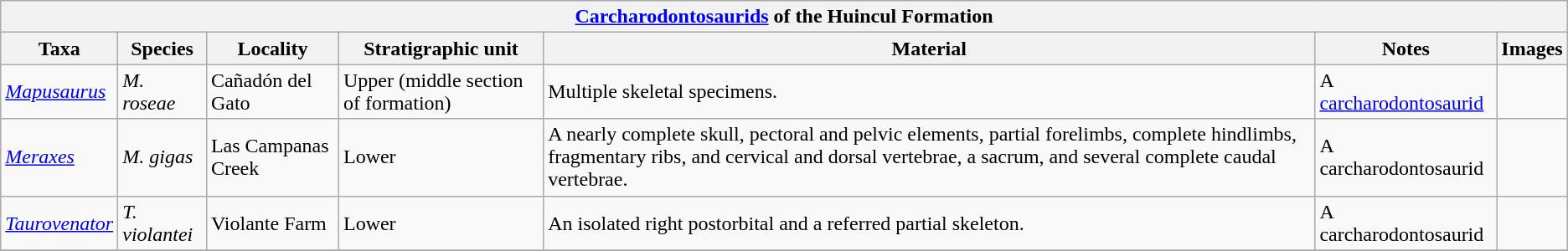<table class="wikitable">
<tr>
<th colspan="7"><a href='#'>Carcharodontosaurids</a> of the Huincul Formation</th>
</tr>
<tr>
<th>Taxa</th>
<th>Species</th>
<th>Locality</th>
<th>Stratigraphic unit</th>
<th>Material</th>
<th>Notes</th>
<th>Images</th>
</tr>
<tr>
<td><em><a href='#'>Mapusaurus</a></em></td>
<td><em>M. roseae</em></td>
<td>Cañadón del Gato</td>
<td>Upper (middle section of formation)</td>
<td>Multiple skeletal specimens.</td>
<td>A <a href='#'>carcharodontosaurid</a></td>
<td></td>
</tr>
<tr>
<td><em><a href='#'>Meraxes</a></em></td>
<td><em>M. gigas</em></td>
<td>Las Campanas Creek</td>
<td>Lower</td>
<td>A nearly complete skull, pectoral and pelvic elements, partial forelimbs, complete hindlimbs, fragmentary ribs, and cervical and dorsal vertebrae, a sacrum, and several complete caudal vertebrae.</td>
<td>A carcharodontosaurid</td>
<td></td>
</tr>
<tr>
<td><em><a href='#'>Taurovenator</a></em></td>
<td><em>T. violantei</td>
<td>Violante Farm</td>
<td>Lower</td>
<td>An isolated right postorbital and a referred partial skeleton.</td>
<td>A carcharodontosaurid</td>
<td></td>
</tr>
<tr>
</tr>
</table>
